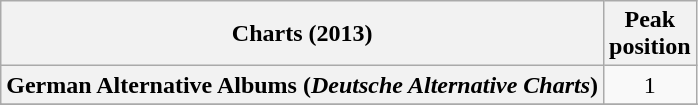<table class="wikitable sortable plainrowheaders">
<tr>
<th>Charts (2013)</th>
<th>Peak<br>position</th>
</tr>
<tr>
<th scope="row">German Alternative Albums (<em>Deutsche Alternative Charts</em>)</th>
<td align="center">1</td>
</tr>
<tr>
</tr>
<tr>
</tr>
<tr>
</tr>
<tr>
</tr>
<tr>
</tr>
</table>
